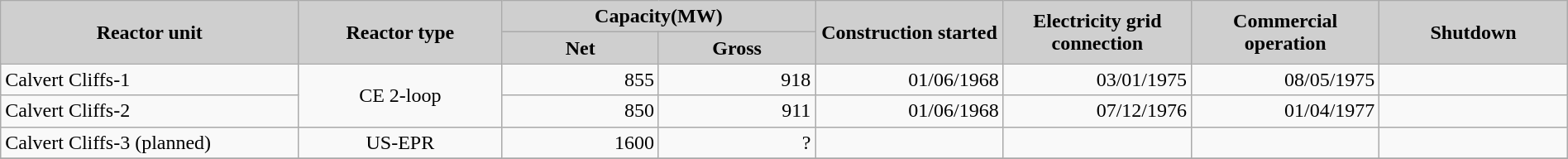<table class="wikitable" width="100%">
<tr>
<th rowspan="2" style="width: 19%; background-color: #CFCFCF;">Reactor unit</th>
<th rowspan="2" style="width: 13%; background-color: #CFCFCF;">Reactor type</th>
<th colspan="2" style="width: 20%; background-color: #CFCFCF;">Capacity(MW)</th>
<th rowspan="2" style="width: 12%; background-color: #CFCFCF;">Construction started</th>
<th rowspan="2" style="width: 12%; background-color: #CFCFCF;">Electricity grid connection</th>
<th rowspan="2" style="width: 12%; background-color: #CFCFCF;">Commercial operation</th>
<th rowspan="2" style="width: 12%; background-color: #CFCFCF;">Shutdown</th>
</tr>
<tr>
<th style="width: 10%; background-color: #CFCFCF;">Net</th>
<th style="width: 10%; background-color: #CFCFCF;">Gross</th>
</tr>
<tr>
<td>Calvert Cliffs-1</td>
<td rowspan="2" align="center">CE 2-loop</td>
<td align="right">855</td>
<td align="right">918</td>
<td align="right">01/06/1968</td>
<td align="right">03/01/1975</td>
<td align="right">08/05/1975</td>
<td align="right"></td>
</tr>
<tr>
<td>Calvert Cliffs-2</td>
<td align="right">850</td>
<td align="right">911</td>
<td align="right">01/06/1968</td>
<td align="right">07/12/1976</td>
<td align="right">01/04/1977</td>
<td align="right"></td>
</tr>
<tr>
<td>Calvert Cliffs-3 (planned)</td>
<td align="center">US-EPR</td>
<td align="right">1600</td>
<td align="right">?</td>
<td align="right"></td>
<td align="right"></td>
<td align="right"></td>
<td align="right"></td>
</tr>
<tr>
</tr>
</table>
